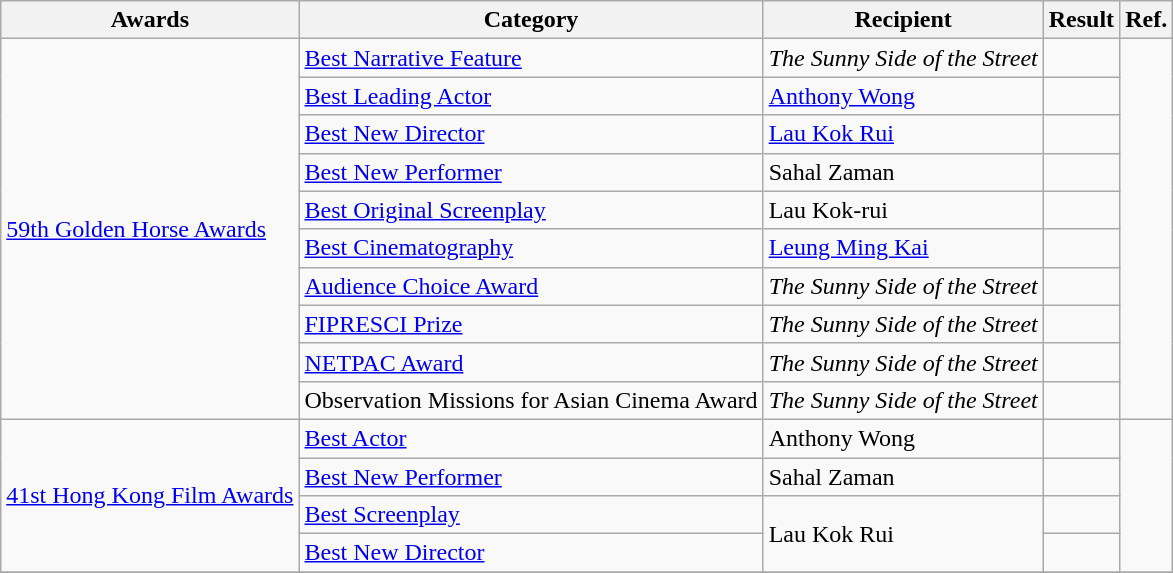<table class="wikitable">
<tr>
<th>Awards</th>
<th>Category</th>
<th>Recipient</th>
<th>Result</th>
<th>Ref.</th>
</tr>
<tr>
<td rowspan=10><a href='#'>59th Golden Horse Awards</a></td>
<td><a href='#'>Best Narrative Feature</a></td>
<td><em>The Sunny Side of the Street</em></td>
<td></td>
<td rowspan=10></td>
</tr>
<tr>
<td><a href='#'>Best Leading Actor</a></td>
<td><a href='#'>Anthony Wong</a></td>
<td></td>
</tr>
<tr>
<td><a href='#'>Best New Director</a></td>
<td><a href='#'>Lau Kok Rui</a></td>
<td></td>
</tr>
<tr>
<td><a href='#'>Best New Performer</a></td>
<td>Sahal Zaman</td>
<td></td>
</tr>
<tr>
<td><a href='#'>Best Original Screenplay</a></td>
<td>Lau Kok-rui</td>
<td></td>
</tr>
<tr>
<td><a href='#'>Best Cinematography</a></td>
<td><a href='#'>Leung Ming Kai</a></td>
<td></td>
</tr>
<tr>
<td><a href='#'>Audience Choice Award</a></td>
<td><em>The Sunny Side of the Street</em></td>
<td></td>
</tr>
<tr>
<td><a href='#'>FIPRESCI Prize</a></td>
<td><em>The Sunny Side of the Street</em></td>
<td></td>
</tr>
<tr>
<td><a href='#'>NETPAC Award</a></td>
<td><em>The Sunny Side of the Street</em></td>
<td></td>
</tr>
<tr>
<td>Observation Missions for Asian Cinema Award</td>
<td><em>The Sunny Side of the Street</em></td>
<td></td>
</tr>
<tr>
<td rowspan=4><a href='#'>41st Hong Kong Film Awards</a></td>
<td><a href='#'>Best Actor</a></td>
<td>Anthony Wong</td>
<td></td>
<td align="center" rowspan=4></td>
</tr>
<tr>
<td><a href='#'>Best New Performer</a></td>
<td>Sahal Zaman</td>
<td></td>
</tr>
<tr>
<td><a href='#'>Best Screenplay</a></td>
<td rowspan=2>Lau Kok Rui</td>
<td></td>
</tr>
<tr>
<td><a href='#'>Best New Director</a></td>
<td></td>
</tr>
<tr>
</tr>
</table>
